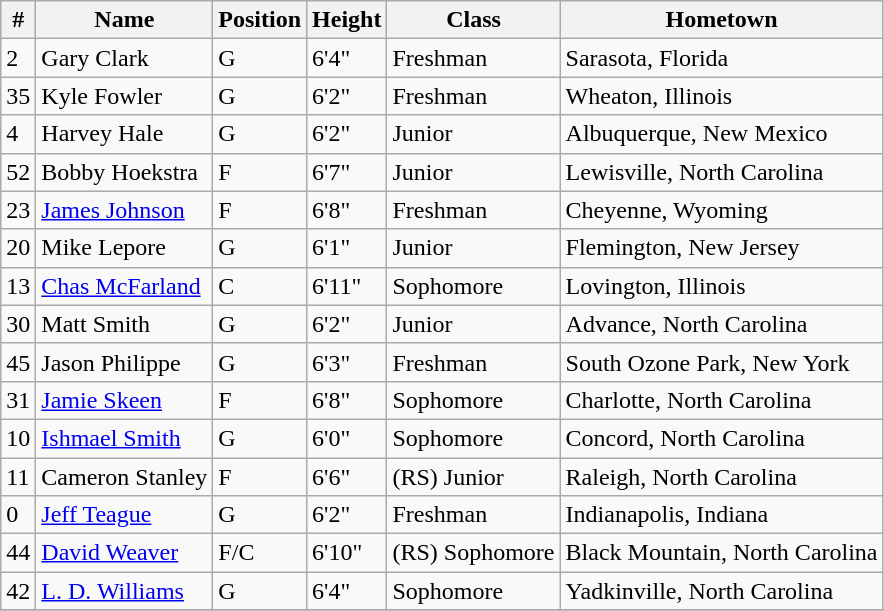<table class="wikitable">
<tr>
<th>#</th>
<th>Name</th>
<th>Position</th>
<th>Height</th>
<th>Class</th>
<th>Hometown</th>
</tr>
<tr>
<td>2</td>
<td>Gary Clark</td>
<td>G</td>
<td>6'4"</td>
<td>Freshman</td>
<td>Sarasota, Florida</td>
</tr>
<tr>
<td>35</td>
<td>Kyle Fowler</td>
<td>G</td>
<td>6'2"</td>
<td>Freshman</td>
<td>Wheaton, Illinois</td>
</tr>
<tr>
<td>4</td>
<td>Harvey Hale</td>
<td>G</td>
<td>6'2"</td>
<td>Junior</td>
<td>Albuquerque, New Mexico</td>
</tr>
<tr>
<td>52</td>
<td>Bobby Hoekstra</td>
<td>F</td>
<td>6'7"</td>
<td>Junior</td>
<td>Lewisville, North Carolina</td>
</tr>
<tr>
<td>23</td>
<td><a href='#'>James Johnson</a></td>
<td>F</td>
<td>6'8"</td>
<td>Freshman</td>
<td>Cheyenne, Wyoming</td>
</tr>
<tr>
<td>20</td>
<td>Mike Lepore</td>
<td>G</td>
<td>6'1"</td>
<td>Junior</td>
<td>Flemington, New Jersey</td>
</tr>
<tr>
<td>13</td>
<td><a href='#'>Chas McFarland</a></td>
<td>C</td>
<td>6'11"</td>
<td>Sophomore</td>
<td>Lovington, Illinois</td>
</tr>
<tr>
<td>30</td>
<td>Matt Smith</td>
<td>G</td>
<td>6'2"</td>
<td>Junior</td>
<td>Advance, North Carolina</td>
</tr>
<tr>
<td>45</td>
<td>Jason Philippe</td>
<td>G</td>
<td>6'3"</td>
<td>Freshman</td>
<td>South Ozone Park, New York</td>
</tr>
<tr>
<td>31</td>
<td><a href='#'>Jamie Skeen</a></td>
<td>F</td>
<td>6'8"</td>
<td>Sophomore</td>
<td>Charlotte, North Carolina</td>
</tr>
<tr>
<td>10</td>
<td><a href='#'>Ishmael Smith</a></td>
<td>G</td>
<td>6'0"</td>
<td>Sophomore</td>
<td>Concord, North Carolina</td>
</tr>
<tr>
<td>11</td>
<td>Cameron Stanley</td>
<td>F</td>
<td>6'6"</td>
<td>(RS) Junior</td>
<td>Raleigh, North Carolina</td>
</tr>
<tr>
<td>0</td>
<td><a href='#'>Jeff Teague</a></td>
<td>G</td>
<td>6'2"</td>
<td>Freshman</td>
<td>Indianapolis, Indiana</td>
</tr>
<tr>
<td>44</td>
<td><a href='#'>David Weaver</a></td>
<td>F/C</td>
<td>6'10"</td>
<td>(RS) Sophomore</td>
<td>Black Mountain, North Carolina</td>
</tr>
<tr>
<td>42</td>
<td><a href='#'>L. D. Williams</a></td>
<td>G</td>
<td>6'4"</td>
<td>Sophomore</td>
<td>Yadkinville, North Carolina</td>
</tr>
<tr>
</tr>
</table>
